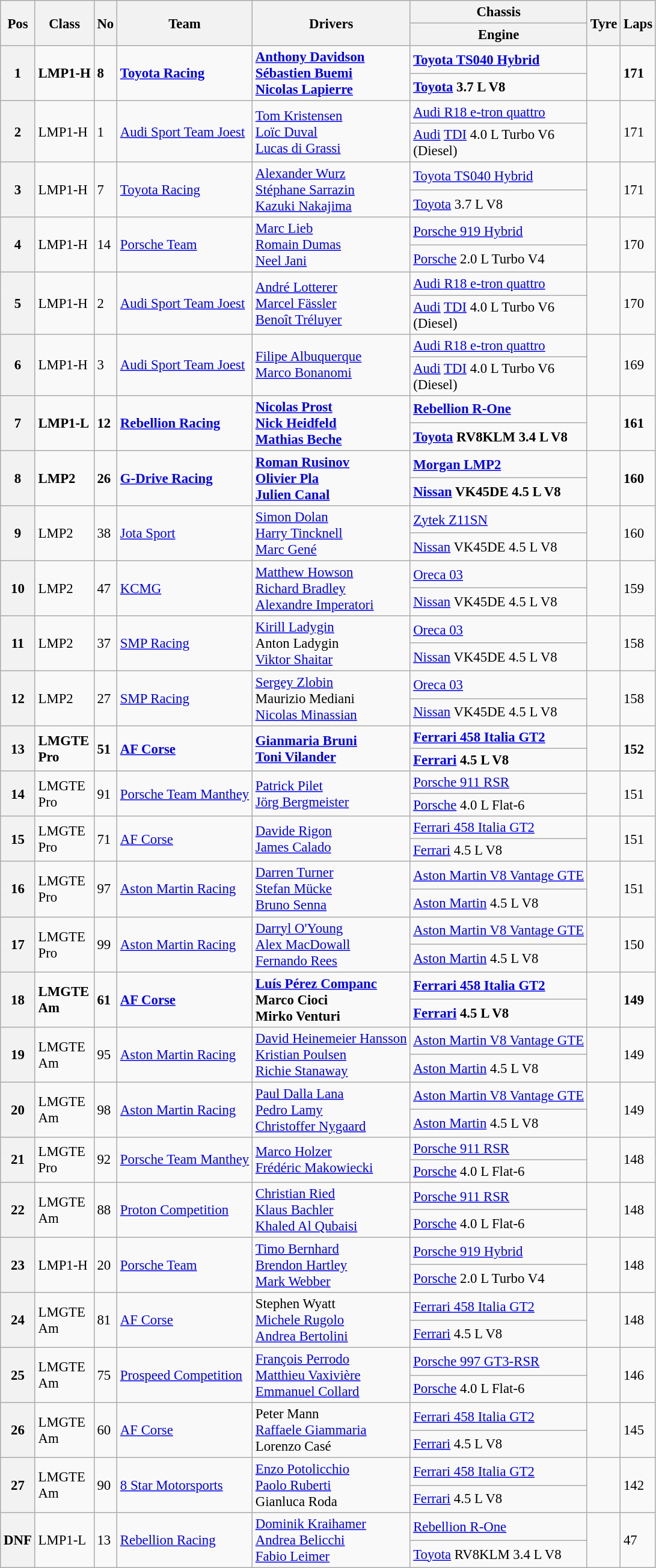<table class="wikitable" style="font-size: 95%;">
<tr>
<th rowspan=2>Pos</th>
<th rowspan=2>Class</th>
<th rowspan=2>No</th>
<th rowspan=2>Team</th>
<th rowspan=2>Drivers</th>
<th>Chassis</th>
<th rowspan=2>Tyre</th>
<th rowspan=2>Laps</th>
</tr>
<tr>
<th>Engine</th>
</tr>
<tr style="font-weight:bold">
<th rowspan=2>1</th>
<td rowspan=2>LMP1-H</td>
<td rowspan=2>8</td>
<td rowspan=2> <a href='#'>Toyota Racing</a></td>
<td rowspan=2> <a href='#'>Anthony Davidson</a><br> <a href='#'>Sébastien Buemi</a><br> <a href='#'>Nicolas Lapierre</a></td>
<td><a href='#'>Toyota TS040 Hybrid</a></td>
<td rowspan=2></td>
<td rowspan=2>171</td>
</tr>
<tr style="font-weight:bold">
<td><a href='#'>Toyota</a> 3.7 L V8</td>
</tr>
<tr>
<th rowspan=2>2</th>
<td rowspan=2>LMP1-H</td>
<td rowspan=2>1</td>
<td rowspan=2> <a href='#'>Audi Sport Team Joest</a></td>
<td rowspan=2> <a href='#'>Tom Kristensen</a><br> <a href='#'>Loïc Duval</a><br> <a href='#'>Lucas di Grassi</a></td>
<td><a href='#'>Audi R18 e-tron quattro</a></td>
<td rowspan=2></td>
<td rowspan=2>171</td>
</tr>
<tr>
<td><a href='#'>Audi</a> <a href='#'>TDI</a> 4.0 L Turbo V6<br>(Diesel)</td>
</tr>
<tr>
<th rowspan=2>3</th>
<td rowspan=2>LMP1-H</td>
<td rowspan=2>7</td>
<td rowspan=2> <a href='#'>Toyota Racing</a></td>
<td rowspan=2> <a href='#'>Alexander Wurz</a><br> <a href='#'>Stéphane Sarrazin</a><br> <a href='#'>Kazuki Nakajima</a></td>
<td><a href='#'>Toyota TS040 Hybrid</a></td>
<td rowspan=2></td>
<td rowspan=2>171</td>
</tr>
<tr>
<td><a href='#'>Toyota</a> 3.7 L V8</td>
</tr>
<tr>
<th rowspan=2>4</th>
<td rowspan=2>LMP1-H</td>
<td rowspan=2>14</td>
<td rowspan=2> <a href='#'>Porsche Team</a></td>
<td rowspan=2> <a href='#'>Marc Lieb</a><br> <a href='#'>Romain Dumas</a><br> <a href='#'>Neel Jani</a></td>
<td><a href='#'>Porsche 919 Hybrid</a></td>
<td rowspan=2></td>
<td rowspan=2>170</td>
</tr>
<tr>
<td><a href='#'>Porsche</a> 2.0 L Turbo V4</td>
</tr>
<tr>
<th rowspan=2>5</th>
<td rowspan=2>LMP1-H</td>
<td rowspan=2>2</td>
<td rowspan=2> <a href='#'>Audi Sport Team Joest</a></td>
<td rowspan=2> <a href='#'>André Lotterer</a><br> <a href='#'>Marcel Fässler</a><br> <a href='#'>Benoît Tréluyer</a></td>
<td><a href='#'>Audi R18 e-tron quattro</a></td>
<td rowspan=2></td>
<td rowspan=2>170</td>
</tr>
<tr>
<td><a href='#'>Audi</a> <a href='#'>TDI</a> 4.0 L Turbo V6<br>(Diesel)</td>
</tr>
<tr>
<th rowspan=2>6</th>
<td rowspan=2>LMP1-H</td>
<td rowspan=2>3</td>
<td rowspan=2> <a href='#'>Audi Sport Team Joest</a></td>
<td rowspan=2> <a href='#'>Filipe Albuquerque</a><br> <a href='#'>Marco Bonanomi</a></td>
<td><a href='#'>Audi R18 e-tron quattro</a></td>
<td rowspan=2></td>
<td rowspan=2>169</td>
</tr>
<tr>
<td><a href='#'>Audi</a> <a href='#'>TDI</a> 4.0 L Turbo V6<br>(Diesel)</td>
</tr>
<tr style="font-weight:bold">
<th rowspan=2>7</th>
<td rowspan=2>LMP1-L</td>
<td rowspan=2>12</td>
<td rowspan=2> <a href='#'>Rebellion Racing</a></td>
<td rowspan=2> <a href='#'>Nicolas Prost</a><br> <a href='#'>Nick Heidfeld</a><br> <a href='#'>Mathias Beche</a></td>
<td><a href='#'>Rebellion R-One</a></td>
<td rowspan=2></td>
<td rowspan=2>161</td>
</tr>
<tr style="font-weight:bold">
<td><a href='#'>Toyota</a> RV8KLM 3.4 L V8</td>
</tr>
<tr style="font-weight:bold">
<th rowspan=2>8</th>
<td rowspan=2>LMP2</td>
<td rowspan=2>26</td>
<td rowspan=2> <a href='#'>G-Drive Racing</a></td>
<td rowspan=2> <a href='#'>Roman Rusinov</a><br> <a href='#'>Olivier Pla</a><br> <a href='#'>Julien Canal</a></td>
<td><a href='#'>Morgan LMP2</a></td>
<td rowspan=2></td>
<td rowspan=2>160</td>
</tr>
<tr style="font-weight:bold">
<td><a href='#'>Nissan</a> VK45DE 4.5 L V8</td>
</tr>
<tr>
<th rowspan=2>9</th>
<td rowspan=2>LMP2</td>
<td rowspan=2>38</td>
<td rowspan=2> <a href='#'>Jota Sport</a></td>
<td rowspan=2> <a href='#'>Simon Dolan</a><br> <a href='#'>Harry Tincknell</a><br> <a href='#'>Marc Gené</a></td>
<td><a href='#'>Zytek Z11SN</a></td>
<td rowspan=2></td>
<td rowspan=2>160</td>
</tr>
<tr>
<td><a href='#'>Nissan</a> VK45DE 4.5 L V8</td>
</tr>
<tr>
<th rowspan=2>10</th>
<td rowspan=2>LMP2</td>
<td rowspan=2>47</td>
<td rowspan=2> <a href='#'>KCMG</a></td>
<td rowspan=2> <a href='#'>Matthew Howson</a><br> <a href='#'>Richard Bradley</a><br> <a href='#'>Alexandre Imperatori</a></td>
<td><a href='#'>Oreca 03</a></td>
<td rowspan=2></td>
<td rowspan=2>159</td>
</tr>
<tr>
<td><a href='#'>Nissan</a> VK45DE 4.5 L V8</td>
</tr>
<tr>
<th rowspan=2>11</th>
<td rowspan=2>LMP2</td>
<td rowspan=2>37</td>
<td rowspan=2> <a href='#'>SMP Racing</a></td>
<td rowspan=2> <a href='#'>Kirill Ladygin</a><br> Anton Ladygin<br> <a href='#'>Viktor Shaitar</a></td>
<td><a href='#'>Oreca 03</a></td>
<td rowspan=2></td>
<td rowspan=2>158</td>
</tr>
<tr>
<td><a href='#'>Nissan</a> VK45DE 4.5 L V8</td>
</tr>
<tr>
<th rowspan=2>12</th>
<td rowspan=2>LMP2</td>
<td rowspan=2>27</td>
<td rowspan=2> <a href='#'>SMP Racing</a></td>
<td rowspan=2> <a href='#'>Sergey Zlobin</a><br> Maurizio Mediani<br> <a href='#'>Nicolas Minassian</a></td>
<td><a href='#'>Oreca 03</a></td>
<td rowspan=2></td>
<td rowspan=2>158</td>
</tr>
<tr>
<td><a href='#'>Nissan</a> VK45DE 4.5 L V8</td>
</tr>
<tr style="font-weight:bold">
<th rowspan=2>13</th>
<td rowspan=2>LMGTE<br>Pro</td>
<td rowspan=2>51</td>
<td rowspan=2> <a href='#'>AF Corse</a></td>
<td rowspan=2> <a href='#'>Gianmaria Bruni</a><br> <a href='#'>Toni Vilander</a></td>
<td><a href='#'>Ferrari 458 Italia GT2</a></td>
<td rowspan=2></td>
<td rowspan=2>152</td>
</tr>
<tr style="font-weight:bold">
<td><a href='#'>Ferrari</a> 4.5 L V8</td>
</tr>
<tr>
<th rowspan=2>14</th>
<td rowspan=2>LMGTE<br>Pro</td>
<td rowspan=2>91</td>
<td rowspan=2> <a href='#'>Porsche Team Manthey</a></td>
<td rowspan=2> <a href='#'>Patrick Pilet</a><br> <a href='#'>Jörg Bergmeister</a></td>
<td><a href='#'>Porsche 911 RSR</a></td>
<td rowspan=2></td>
<td rowspan=2>151</td>
</tr>
<tr>
<td><a href='#'>Porsche</a> 4.0 L Flat-6</td>
</tr>
<tr>
<th rowspan=2>15</th>
<td rowspan=2>LMGTE<br>Pro</td>
<td rowspan=2>71</td>
<td rowspan=2> <a href='#'>AF Corse</a></td>
<td rowspan=2> <a href='#'>Davide Rigon</a><br> <a href='#'>James Calado</a></td>
<td><a href='#'>Ferrari 458 Italia GT2</a></td>
<td rowspan=2></td>
<td rowspan=2>151</td>
</tr>
<tr>
<td><a href='#'>Ferrari</a> 4.5 L V8</td>
</tr>
<tr>
<th rowspan=2>16</th>
<td rowspan=2>LMGTE<br>Pro</td>
<td rowspan=2>97</td>
<td rowspan=2> <a href='#'>Aston Martin Racing</a></td>
<td rowspan=2> <a href='#'>Darren Turner</a><br> <a href='#'>Stefan Mücke</a><br> <a href='#'>Bruno Senna</a></td>
<td><a href='#'>Aston Martin V8 Vantage GTE</a></td>
<td rowspan=2></td>
<td rowspan=2>151</td>
</tr>
<tr>
<td><a href='#'>Aston Martin</a> 4.5 L V8</td>
</tr>
<tr>
<th rowspan=2>17</th>
<td rowspan=2>LMGTE<br>Pro</td>
<td rowspan=2>99</td>
<td rowspan=2> <a href='#'>Aston Martin Racing</a></td>
<td rowspan=2> <a href='#'>Darryl O'Young</a><br> <a href='#'>Alex MacDowall</a><br> <a href='#'>Fernando Rees</a></td>
<td><a href='#'>Aston Martin V8 Vantage GTE</a></td>
<td rowspan=2></td>
<td rowspan=2>150</td>
</tr>
<tr>
<td><a href='#'>Aston Martin</a> 4.5 L V8</td>
</tr>
<tr style="font-weight:bold">
<th rowspan=2>18</th>
<td rowspan=2>LMGTE<br>Am</td>
<td rowspan=2>61</td>
<td rowspan=2> <a href='#'>AF Corse</a></td>
<td rowspan=2> <a href='#'>Luís Pérez Companc</a><br> Marco Cioci<br> Mirko Venturi</td>
<td><a href='#'>Ferrari 458 Italia GT2</a></td>
<td rowspan=2></td>
<td rowspan=2>149</td>
</tr>
<tr style="font-weight:bold">
<td><a href='#'>Ferrari</a> 4.5 L V8</td>
</tr>
<tr>
<th rowspan=2>19</th>
<td rowspan=2>LMGTE<br>Am</td>
<td rowspan=2>95</td>
<td rowspan=2> <a href='#'>Aston Martin Racing</a></td>
<td rowspan=2> <a href='#'>David Heinemeier Hansson</a><br> <a href='#'>Kristian Poulsen</a><br> <a href='#'>Richie Stanaway</a></td>
<td><a href='#'>Aston Martin V8 Vantage GTE</a></td>
<td rowspan=2></td>
<td rowspan=2>149</td>
</tr>
<tr>
<td><a href='#'>Aston Martin</a> 4.5 L V8</td>
</tr>
<tr>
<th rowspan=2>20</th>
<td rowspan=2>LMGTE<br>Am</td>
<td rowspan=2>98</td>
<td rowspan=2> <a href='#'>Aston Martin Racing</a></td>
<td rowspan=2> <a href='#'>Paul Dalla Lana</a><br> <a href='#'>Pedro Lamy</a><br> <a href='#'>Christoffer Nygaard</a></td>
<td><a href='#'>Aston Martin V8 Vantage GTE</a></td>
<td rowspan=2></td>
<td rowspan=2>149</td>
</tr>
<tr>
<td><a href='#'>Aston Martin</a> 4.5 L V8</td>
</tr>
<tr>
<th rowspan=2>21</th>
<td rowspan=2>LMGTE<br>Pro</td>
<td rowspan=2>92</td>
<td rowspan=2> <a href='#'>Porsche Team Manthey</a></td>
<td rowspan=2> <a href='#'>Marco Holzer</a><br> <a href='#'>Frédéric Makowiecki</a></td>
<td><a href='#'>Porsche 911 RSR</a></td>
<td rowspan=2></td>
<td rowspan=2>148</td>
</tr>
<tr>
<td><a href='#'>Porsche</a> 4.0 L Flat-6</td>
</tr>
<tr>
<th rowspan=2>22</th>
<td rowspan=2>LMGTE<br>Am</td>
<td rowspan=2>88</td>
<td rowspan=2> <a href='#'>Proton Competition</a></td>
<td rowspan=2> <a href='#'>Christian Ried</a><br> <a href='#'>Klaus Bachler</a><br> <a href='#'>Khaled Al Qubaisi</a></td>
<td><a href='#'>Porsche 911 RSR</a></td>
<td rowspan=2></td>
<td rowspan=2>148</td>
</tr>
<tr>
<td><a href='#'>Porsche</a> 4.0 L Flat-6</td>
</tr>
<tr>
<th rowspan=2>23</th>
<td rowspan=2>LMP1-H</td>
<td rowspan=2>20</td>
<td rowspan=2> <a href='#'>Porsche Team</a></td>
<td rowspan=2> <a href='#'>Timo Bernhard</a><br> <a href='#'>Brendon Hartley</a><br> <a href='#'>Mark Webber</a></td>
<td><a href='#'>Porsche 919 Hybrid</a></td>
<td rowspan=2></td>
<td rowspan=2>148</td>
</tr>
<tr>
<td><a href='#'>Porsche</a> 2.0 L Turbo V4</td>
</tr>
<tr>
<th rowspan=2>24</th>
<td rowspan=2>LMGTE<br>Am</td>
<td rowspan=2>81</td>
<td rowspan=2> <a href='#'>AF Corse</a></td>
<td rowspan=2> Stephen Wyatt<br> <a href='#'>Michele Rugolo</a><br> <a href='#'>Andrea Bertolini</a></td>
<td><a href='#'>Ferrari 458 Italia GT2</a></td>
<td rowspan=2></td>
<td rowspan=2>148</td>
</tr>
<tr>
<td><a href='#'>Ferrari</a> 4.5 L V8</td>
</tr>
<tr>
<th rowspan=2>25</th>
<td rowspan=2>LMGTE<br>Am</td>
<td rowspan=2>75</td>
<td rowspan=2> <a href='#'>Prospeed Competition</a></td>
<td rowspan=2> <a href='#'>François Perrodo</a><br> <a href='#'>Matthieu Vaxivière</a><br> <a href='#'>Emmanuel Collard</a></td>
<td><a href='#'>Porsche 997 GT3-RSR</a></td>
<td rowspan=2></td>
<td rowspan=2>146</td>
</tr>
<tr>
<td><a href='#'>Porsche</a> 4.0 L Flat-6</td>
</tr>
<tr>
<th rowspan=2>26</th>
<td rowspan=2>LMGTE<br>Am</td>
<td rowspan=2>60</td>
<td rowspan=2> <a href='#'>AF Corse</a></td>
<td rowspan=2> Peter Mann<br> <a href='#'>Raffaele Giammaria</a><br> Lorenzo Casé</td>
<td><a href='#'>Ferrari 458 Italia GT2</a></td>
<td rowspan=2></td>
<td rowspan=2>145</td>
</tr>
<tr>
<td><a href='#'>Ferrari</a> 4.5 L V8</td>
</tr>
<tr>
<th rowspan=2>27</th>
<td rowspan=2>LMGTE<br>Am</td>
<td rowspan=2>90</td>
<td rowspan=2> <a href='#'>8 Star Motorsports</a></td>
<td rowspan=2> <a href='#'>Enzo Potolicchio</a><br> <a href='#'>Paolo Ruberti</a><br> Gianluca Roda</td>
<td><a href='#'>Ferrari 458 Italia GT2</a></td>
<td rowspan=2></td>
<td rowspan=2>142</td>
</tr>
<tr>
<td><a href='#'>Ferrari</a> 4.5 L V8</td>
</tr>
<tr>
<th rowspan=2>DNF</th>
<td rowspan=2>LMP1-L</td>
<td rowspan=2>13</td>
<td rowspan=2> <a href='#'>Rebellion Racing</a></td>
<td rowspan=2> <a href='#'>Dominik Kraihamer</a><br> <a href='#'>Andrea Belicchi</a><br> <a href='#'>Fabio Leimer</a></td>
<td><a href='#'>Rebellion R-One</a></td>
<td rowspan=2></td>
<td rowspan=2>47</td>
</tr>
<tr>
<td><a href='#'>Toyota</a> RV8KLM 3.4 L V8</td>
</tr>
</table>
